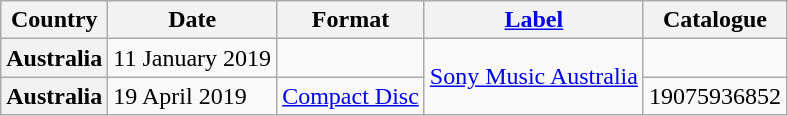<table class="wikitable plainrowheaders">
<tr>
<th scope="col">Country</th>
<th scope="col">Date</th>
<th scope="col">Format</th>
<th scope="col"><a href='#'>Label</a></th>
<th scope="col">Catalogue</th>
</tr>
<tr>
<th scope="row">Australia</th>
<td>11 January 2019</td>
<td></td>
<td rowspan="2"><a href='#'>Sony Music Australia</a></td>
<td></td>
</tr>
<tr>
<th scope="row">Australia</th>
<td>19 April 2019</td>
<td><a href='#'>Compact Disc</a></td>
<td>19075936852</td>
</tr>
</table>
